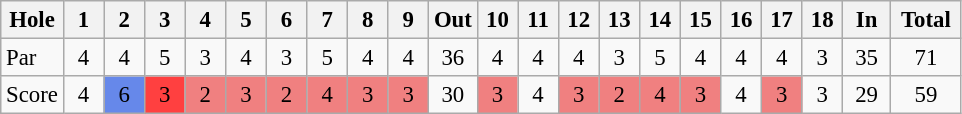<table class="wikitable" style="font-size:95%;">
<tr>
<th>Hole</th>
<th style="width:20px">1</th>
<th style="width:20px">2</th>
<th style="width:20px">3</th>
<th style="width:20px">4</th>
<th style="width:20px">5</th>
<th style="width:20px">6</th>
<th style="width:20px">7</th>
<th style="width:20px">8</th>
<th style="width:20px">9</th>
<th style="width:25px">Out</th>
<th style="width:20px">10</th>
<th style="width:20px">11</th>
<th style="width:20px">12</th>
<th style="width:20px">13</th>
<th style="width:20px">14</th>
<th style="width:20px">15</th>
<th style="width:20px">16</th>
<th style="width:20px">17</th>
<th style="width:20px">18</th>
<th style="width:25px">In</th>
<th style="width:40px">Total</th>
</tr>
<tr>
<td>Par</td>
<td align="center">4</td>
<td align="center">4</td>
<td align="center">5</td>
<td align="center">3</td>
<td align="center">4</td>
<td align="center">3</td>
<td align="center">5</td>
<td align="center">4</td>
<td align="center">4</td>
<td align="center">36</td>
<td align="center">4</td>
<td align="center">4</td>
<td align="center">4</td>
<td align="center">3</td>
<td align="center">5</td>
<td align="center">4</td>
<td align="center">4</td>
<td align="center">4</td>
<td align="center">3</td>
<td align="center">35</td>
<td align="center">71</td>
</tr>
<tr>
<td>Score</td>
<td align="center">4</td>
<td align="center" style="background:#6688EA;">6</td>
<td align="center" style="background:#FF4040;">3</td>
<td align="center" style="background:#F08080;">2</td>
<td align="center" style="background:#F08080;">3</td>
<td align="center" style="background:#F08080;">2</td>
<td align="center" style="background:#F08080;">4</td>
<td align="center" style="background:#F08080;">3</td>
<td align="center" style="background:#F08080;">3</td>
<td align="center">30</td>
<td align="center" style="background:#F08080;">3</td>
<td align="center">4</td>
<td align="center" style="background:#F08080;">3</td>
<td align="center" style="background:#F08080;">2</td>
<td align="center" style="background:#F08080;">4</td>
<td align="center" style="background:#F08080;">3</td>
<td align="center">4</td>
<td align="center" style="background:#F08080;">3</td>
<td align="center">3</td>
<td align="center">29</td>
<td align="center">59</td>
</tr>
</table>
